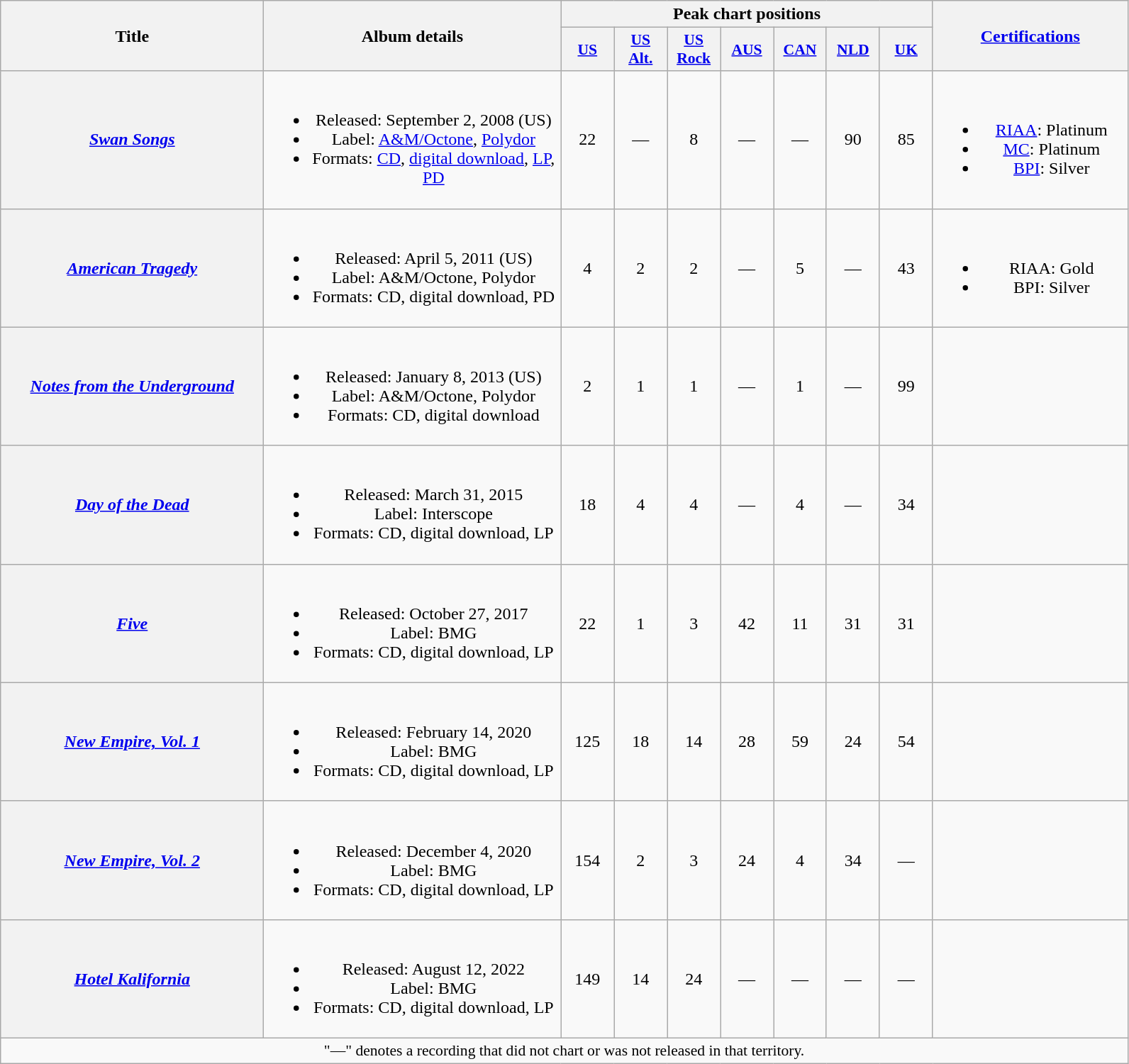<table class="wikitable plainrowheaders"  style="text-align:center;">
<tr>
<th scope="col" rowspan="2" style="width:15em;">Title</th>
<th scope="col" rowspan="2" style="width:17em;">Album details</th>
<th scope="col" colspan="7">Peak chart positions</th>
<th scope="col" rowspan="2" style="width:11em;"><a href='#'>Certifications</a></th>
</tr>
<tr>
<th scope="col" style="width:3em;font-size:90%;"><a href='#'>US</a><br></th>
<th scope="col" style="width:3em;font-size:90%;"><a href='#'>US<br>Alt.</a><br></th>
<th scope="col" style="width:3em;font-size:90%;"><a href='#'>US<br>Rock</a><br></th>
<th scope="col" style="width:3em;font-size:90%;"><a href='#'>AUS</a><br></th>
<th scope="col" style="width:3em;font-size:90%;"><a href='#'>CAN</a><br></th>
<th scope="col" style="width:3em;font-size:90%;"><a href='#'>NLD</a><br></th>
<th scope="col" style="width:3em;font-size:90%;"><a href='#'>UK</a><br></th>
</tr>
<tr>
<th scope="row"><em><a href='#'>Swan Songs</a></em></th>
<td><br><ul><li>Released: September 2, 2008 <span>(US)</span></li><li>Label: <a href='#'>A&M/Octone</a>, <a href='#'>Polydor</a></li><li>Formats: <a href='#'>CD</a>, <a href='#'>digital download</a>, <a href='#'>LP</a>, <a href='#'>PD</a></li></ul></td>
<td>22</td>
<td>—</td>
<td>8</td>
<td>—</td>
<td>—</td>
<td>90</td>
<td>85</td>
<td><br><ul><li><a href='#'>RIAA</a>: Platinum</li><li><a href='#'>MC</a>: Platinum</li><li><a href='#'>BPI</a>: Silver</li></ul></td>
</tr>
<tr>
<th scope="row"><em><a href='#'>American Tragedy</a></em></th>
<td><br><ul><li>Released: April 5, 2011 <span>(US)</span></li><li>Label: A&M/Octone, Polydor</li><li>Formats: CD, digital download, PD</li></ul></td>
<td>4</td>
<td>2</td>
<td>2</td>
<td>—</td>
<td>5</td>
<td>—</td>
<td>43</td>
<td><br><ul><li>RIAA: Gold</li><li>BPI: Silver</li></ul></td>
</tr>
<tr>
<th scope="row"><em><a href='#'>Notes from the Underground</a></em></th>
<td><br><ul><li>Released: January 8, 2013 <span>(US)</span></li><li>Label: A&M/Octone, Polydor</li><li>Formats: CD, digital download</li></ul></td>
<td>2</td>
<td>1</td>
<td>1</td>
<td>—</td>
<td>1</td>
<td>—</td>
<td>99</td>
<td></td>
</tr>
<tr>
<th scope="row"><em><a href='#'>Day of the Dead</a></em></th>
<td><br><ul><li>Released: March 31, 2015</li><li>Label: Interscope</li><li>Formats: CD, digital download, LP</li></ul></td>
<td>18</td>
<td>4</td>
<td>4</td>
<td>—</td>
<td>4</td>
<td>—</td>
<td>34</td>
<td></td>
</tr>
<tr>
<th scope="row"><em><a href='#'>Five</a></em></th>
<td><br><ul><li>Released: October 27, 2017</li><li>Label: BMG</li><li>Formats: CD, digital download, LP</li></ul></td>
<td>22</td>
<td>1</td>
<td>3</td>
<td>42</td>
<td>11</td>
<td>31</td>
<td>31</td>
<td></td>
</tr>
<tr>
<th scope="row"><em><a href='#'>New Empire, Vol. 1</a></em></th>
<td><br><ul><li>Released: February 14, 2020</li><li>Label: BMG</li><li>Formats: CD, digital download, LP</li></ul></td>
<td>125</td>
<td>18</td>
<td>14</td>
<td>28</td>
<td>59</td>
<td>24</td>
<td>54</td>
<td></td>
</tr>
<tr>
<th scope="row"><em><a href='#'>New Empire, Vol. 2</a></em></th>
<td><br><ul><li>Released: December 4, 2020</li><li>Label: BMG</li><li>Formats: CD, digital download, LP</li></ul></td>
<td>154</td>
<td>2</td>
<td>3</td>
<td>24</td>
<td>4</td>
<td>34</td>
<td>—</td>
<td></td>
</tr>
<tr>
<th scope="row"><em><a href='#'>Hotel Kalifornia</a></em></th>
<td><br><ul><li>Released: August 12, 2022</li><li>Label: BMG</li><li>Formats: CD, digital download, LP</li></ul></td>
<td>149</td>
<td>14</td>
<td>24</td>
<td>—</td>
<td>—</td>
<td>—</td>
<td>—</td>
<td></td>
</tr>
<tr>
<td colspan="12" style="font-size:90%">"—" denotes a recording that did not chart or was not released in that territory.</td>
</tr>
</table>
